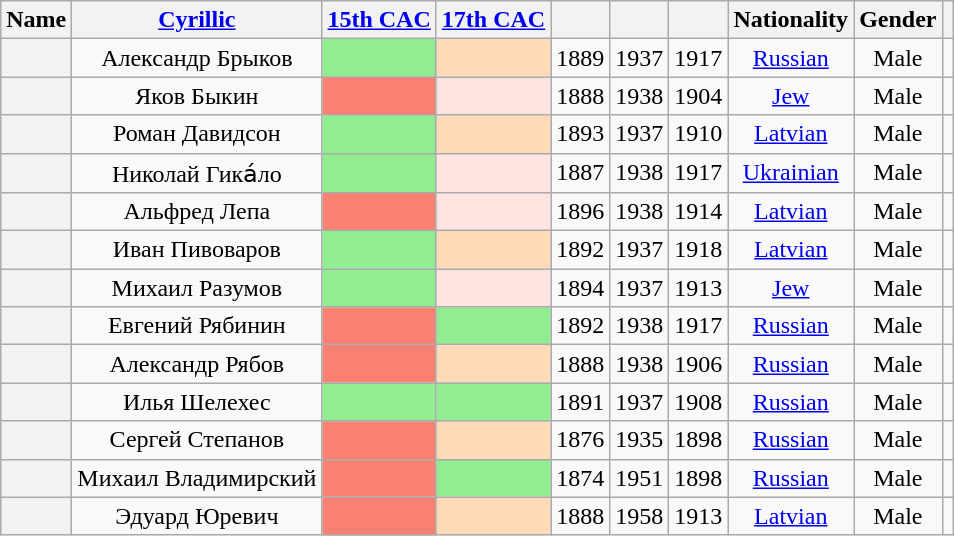<table class="wikitable sortable" style=text-align:center>
<tr>
<th scope="col">Name</th>
<th scope="col" class="unsortable"><a href='#'>Cyrillic</a></th>
<th scope="col"><a href='#'>15th CAC</a></th>
<th scope="col"><a href='#'>17th CAC</a></th>
<th scope="col"></th>
<th scope="col"></th>
<th scope="col"></th>
<th scope="col">Nationality</th>
<th scope="col">Gender</th>
<th scope="col" class="unsortable"></th>
</tr>
<tr>
<th align="center" scope="row" style="font-weight:normal;"></th>
<td>Александр Брыков</td>
<td bgcolor = LightGreen></td>
<td bgcolor = PeachPuff></td>
<td>1889</td>
<td>1937</td>
<td>1917</td>
<td><a href='#'>Russian</a></td>
<td>Male</td>
<td></td>
</tr>
<tr>
<th align="center" scope="row" style="font-weight:normal;"></th>
<td>Яков Быкин</td>
<td bgcolor = Salmon></td>
<td bgcolor = MistyRose></td>
<td>1888</td>
<td>1938</td>
<td>1904</td>
<td><a href='#'>Jew</a></td>
<td>Male</td>
<td></td>
</tr>
<tr>
<th align="center" scope="row" style="font-weight:normal;"></th>
<td>Роман Давидсон</td>
<td bgcolor = LightGreen></td>
<td bgcolor = PeachPuff></td>
<td>1893</td>
<td>1937</td>
<td>1910</td>
<td><a href='#'>Latvian</a></td>
<td>Male</td>
<td></td>
</tr>
<tr>
<th align="center" scope="row" style="font-weight:normal;"></th>
<td>Николай Гика́ло</td>
<td bgcolor = LightGreen></td>
<td bgcolor = MistyRose></td>
<td>1887</td>
<td>1938</td>
<td>1917</td>
<td><a href='#'>Ukrainian</a></td>
<td>Male</td>
<td></td>
</tr>
<tr>
<th align="center" scope="row" style="font-weight:normal;"></th>
<td>Альфред Лепа</td>
<td bgcolor = Salmon></td>
<td bgcolor = MistyRose></td>
<td>1896</td>
<td>1938</td>
<td>1914</td>
<td><a href='#'>Latvian</a></td>
<td>Male</td>
<td></td>
</tr>
<tr>
<th align="center" scope="row" style="font-weight:normal;"></th>
<td>Иван Пивоваров</td>
<td bgcolor = LightGreen></td>
<td bgcolor = PeachPuff></td>
<td>1892</td>
<td>1937</td>
<td>1918</td>
<td><a href='#'>Latvian</a></td>
<td>Male</td>
<td></td>
</tr>
<tr>
<th align="center" scope="row" style="font-weight:normal;"></th>
<td>Михаил Разумов</td>
<td bgcolor = LightGreen></td>
<td bgcolor = MistyRose></td>
<td>1894</td>
<td>1937</td>
<td>1913</td>
<td><a href='#'>Jew</a></td>
<td>Male</td>
<td></td>
</tr>
<tr>
<th align="center" scope="row" style="font-weight:normal;"></th>
<td>Евгений Рябинин</td>
<td bgcolor = Salmon></td>
<td bgcolor = LightGreen></td>
<td>1892</td>
<td>1938</td>
<td>1917</td>
<td><a href='#'>Russian</a></td>
<td>Male</td>
<td></td>
</tr>
<tr>
<th align="center" scope="row" style="font-weight:normal;"></th>
<td>Александр Рябов</td>
<td bgcolor = Salmon></td>
<td bgcolor = PeachPuff></td>
<td>1888</td>
<td>1938</td>
<td>1906</td>
<td><a href='#'>Russian</a></td>
<td>Male</td>
<td></td>
</tr>
<tr>
<th align="center" scope="row" style="font-weight:normal;"></th>
<td>Илья Шелехес</td>
<td bgcolor = LightGreen></td>
<td bgcolor = LightGreen></td>
<td>1891</td>
<td>1937</td>
<td>1908</td>
<td><a href='#'>Russian</a></td>
<td>Male</td>
<td></td>
</tr>
<tr>
<th align="center" scope="row" style="font-weight:normal;"></th>
<td>Сергей Степанов</td>
<td bgcolor = Salmon></td>
<td bgcolor = PeachPuff></td>
<td>1876</td>
<td>1935</td>
<td>1898</td>
<td><a href='#'>Russian</a></td>
<td>Male</td>
<td></td>
</tr>
<tr>
<th align="center" scope="row" style="font-weight:normal;"></th>
<td>Михаил Владимирский</td>
<td bgcolor = Salmon></td>
<td bgcolor = LightGreen></td>
<td>1874</td>
<td>1951</td>
<td>1898</td>
<td><a href='#'>Russian</a></td>
<td>Male</td>
<td></td>
</tr>
<tr>
<th align="center" scope="row" style="font-weight:normal;"></th>
<td>Эдуард Юревич</td>
<td bgcolor = Salmon></td>
<td bgcolor = PeachPuff></td>
<td>1888</td>
<td>1958</td>
<td>1913</td>
<td><a href='#'>Latvian</a></td>
<td>Male</td>
<td></td>
</tr>
</table>
